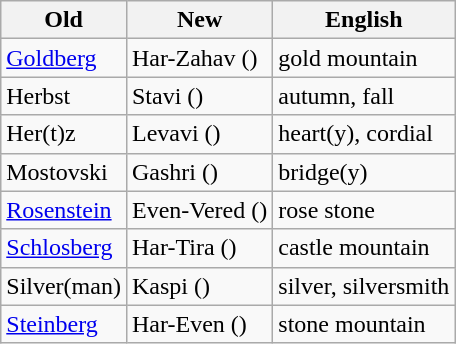<table class="wikitable">
<tr>
<th>Old</th>
<th>New</th>
<th>English</th>
</tr>
<tr>
<td><a href='#'>Goldberg</a></td>
<td>Har-Zahav ()</td>
<td>gold mountain</td>
</tr>
<tr>
<td>Herbst</td>
<td>Stavi ()</td>
<td>autumn, fall</td>
</tr>
<tr>
<td>Her(t)z</td>
<td>Levavi ()</td>
<td>heart(y), cordial</td>
</tr>
<tr>
<td>Mostovski</td>
<td>Gashri ()</td>
<td>bridge(y)</td>
</tr>
<tr>
<td><a href='#'>Rosenstein</a></td>
<td>Even-Vered ()</td>
<td>rose stone</td>
</tr>
<tr>
<td><a href='#'>Schlosberg</a></td>
<td>Har-Tira ()</td>
<td>castle mountain</td>
</tr>
<tr>
<td>Silver(man)</td>
<td>Kaspi ()</td>
<td>silver, silversmith</td>
</tr>
<tr>
<td><a href='#'>Steinberg</a></td>
<td>Har-Even ()</td>
<td>stone mountain</td>
</tr>
</table>
